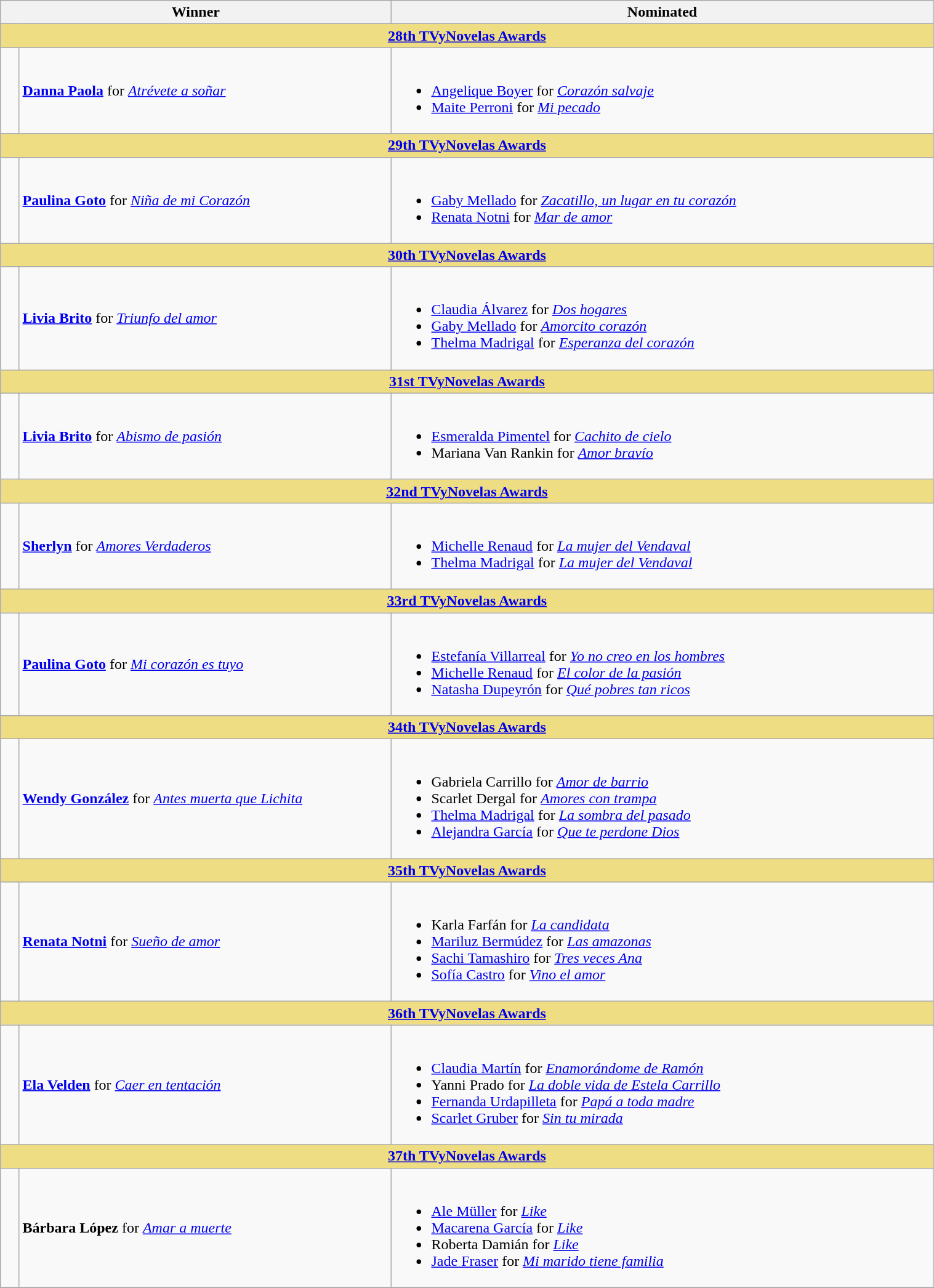<table class="wikitable" width=80%>
<tr align=center>
<th width="150px;" colspan=2; align="center">Winner</th>
<th width="580px;" align="center">Nominated</th>
</tr>
<tr>
<th colspan=9 style="background:#EEDD82;"  align="center"><strong><a href='#'>28th TVyNovelas Awards</a></strong></th>
</tr>
<tr>
<td width=2%></td>
<td><strong><a href='#'>Danna Paola</a></strong> for <em><a href='#'>Atrévete a soñar</a></em></td>
<td><br><ul><li><a href='#'>Angelique Boyer</a> for <em><a href='#'>Corazón salvaje</a></em></li><li><a href='#'>Maite Perroni</a> for <em><a href='#'>Mi pecado</a></em></li></ul></td>
</tr>
<tr>
<th colspan=9 style="background:#EEDD82;"  align="center"><strong><a href='#'>29th TVyNovelas Awards</a></strong></th>
</tr>
<tr>
<td width=2%></td>
<td><strong><a href='#'>Paulina Goto</a></strong> for <em><a href='#'>Niña de mi Corazón</a></em></td>
<td><br><ul><li><a href='#'>Gaby Mellado</a> for <em><a href='#'>Zacatillo, un lugar en tu corazón</a></em></li><li><a href='#'>Renata Notni</a> for <em><a href='#'>Mar de amor</a></em></li></ul></td>
</tr>
<tr>
<th colspan=9 style="background:#EEDD82;"  align="center"><strong><a href='#'>30th TVyNovelas Awards</a></strong></th>
</tr>
<tr>
<td width=2%></td>
<td><strong><a href='#'>Livia Brito</a></strong> for <em><a href='#'>Triunfo del amor</a></em></td>
<td><br><ul><li><a href='#'>Claudia Álvarez</a> for <em><a href='#'>Dos hogares</a></em></li><li><a href='#'>Gaby Mellado</a> for <em><a href='#'>Amorcito corazón</a></em></li><li><a href='#'>Thelma Madrigal</a> for <em><a href='#'>Esperanza del corazón</a></em></li></ul></td>
</tr>
<tr>
<th colspan=9 style="background:#EEDD82;"  align="center"><strong><a href='#'>31st TVyNovelas Awards</a></strong></th>
</tr>
<tr>
<td width=2%></td>
<td><strong><a href='#'>Livia Brito</a></strong> for <em><a href='#'>Abismo de pasión</a></em></td>
<td><br><ul><li><a href='#'>Esmeralda Pimentel</a> for <em><a href='#'>Cachito de cielo</a></em></li><li>Mariana Van Rankin for <em><a href='#'>Amor bravío</a></em></li></ul></td>
</tr>
<tr>
<th colspan=9 style="background:#EEDD82;"  align="center"><strong><a href='#'>32nd TVyNovelas Awards</a></strong></th>
</tr>
<tr>
<td width=2%></td>
<td><strong><a href='#'>Sherlyn</a></strong> for <em><a href='#'>Amores Verdaderos</a></em></td>
<td><br><ul><li><a href='#'>Michelle Renaud</a> for <em><a href='#'>La mujer del Vendaval</a></em></li><li><a href='#'>Thelma Madrigal</a> for <em><a href='#'>La mujer del Vendaval</a></em></li></ul></td>
</tr>
<tr>
<th colspan=9 style="background:#EEDD82;"  align="center"><strong><a href='#'>33rd TVyNovelas Awards</a></strong></th>
</tr>
<tr>
<td width=2%></td>
<td><strong><a href='#'>Paulina Goto</a></strong> for <em><a href='#'>Mi corazón es tuyo</a></em></td>
<td><br><ul><li><a href='#'>Estefanía Villarreal</a> for <em><a href='#'>Yo no creo en los hombres</a></em></li><li><a href='#'>Michelle Renaud</a> for <em><a href='#'>El color de la pasión</a></em></li><li><a href='#'>Natasha Dupeyrón</a> for <em><a href='#'>Qué pobres tan ricos</a></em></li></ul></td>
</tr>
<tr>
<th colspan=9 style="background:#EEDD82;"  align="center"><strong><a href='#'>34th TVyNovelas Awards</a></strong></th>
</tr>
<tr>
<td width=2%></td>
<td><strong><a href='#'>Wendy González</a></strong> for <em><a href='#'>Antes muerta que Lichita</a></em></td>
<td><br><ul><li>Gabriela Carrillo for <em><a href='#'>Amor de barrio</a></em></li><li>Scarlet Dergal for <em><a href='#'>Amores con trampa</a></em></li><li><a href='#'>Thelma Madrigal</a> for <em><a href='#'>La sombra del pasado</a></em></li><li><a href='#'>Alejandra García</a> for <em><a href='#'>Que te perdone Dios</a></em></li></ul></td>
</tr>
<tr>
<th colspan=9 style="background:#EEDD82;"  align="center"><strong><a href='#'>35th TVyNovelas Awards</a></strong></th>
</tr>
<tr>
<td width=2%></td>
<td><strong><a href='#'>Renata Notni</a></strong> for <em><a href='#'>Sueño de amor</a></em></td>
<td><br><ul><li>Karla Farfán for <em><a href='#'>La candidata</a></em></li><li><a href='#'>Mariluz Bermúdez</a> for <em><a href='#'>Las amazonas</a></em></li><li><a href='#'>Sachi Tamashiro</a> for <em><a href='#'>Tres veces Ana</a></em></li><li><a href='#'>Sofía Castro</a> for <em><a href='#'>Vino el amor</a></em></li></ul></td>
</tr>
<tr>
<th colspan=9 style="background:#EEDD82;"  align="center"><strong><a href='#'>36th TVyNovelas Awards</a></strong></th>
</tr>
<tr>
<td width=2%></td>
<td><strong><a href='#'>Ela Velden</a></strong> for <em><a href='#'>Caer en tentación</a></em></td>
<td><br><ul><li><a href='#'>Claudia Martín</a> for <em><a href='#'>Enamorándome de Ramón</a></em></li><li>Yanni Prado for <em><a href='#'>La doble vida de Estela Carrillo</a></em></li><li><a href='#'>Fernanda Urdapilleta</a> for <em><a href='#'>Papá a toda madre</a></em></li><li><a href='#'>Scarlet Gruber</a> for <em><a href='#'>Sin tu mirada</a></em></li></ul></td>
</tr>
<tr>
<th colspan=9 style="background:#EEDD82;"  align="center"><strong><a href='#'>37th TVyNovelas Awards</a></strong></th>
</tr>
<tr>
<td width=2%></td>
<td><strong>Bárbara López</strong> for <em><a href='#'>Amar a muerte</a></em></td>
<td><br><ul><li><a href='#'>Ale Müller</a> for <em><a href='#'>Like</a></em></li><li><a href='#'>Macarena García</a> for <em><a href='#'>Like</a></em></li><li>Roberta Damián for <em><a href='#'>Like</a></em></li><li><a href='#'>Jade Fraser</a> for <em><a href='#'>Mi marido tiene familia</a></em></li></ul></td>
</tr>
<tr>
</tr>
</table>
